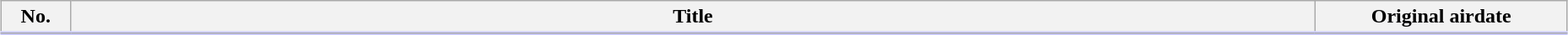<table class="wikitable" style="width:98%; margin:auto; background:#FFF;">
<tr style="border-bottom: 3px solid #CCF">
<th style="width:3em;">No.</th>
<th>Title</th>
<th style="width:12em;">Original airdate</th>
</tr>
<tr>
</tr>
</table>
